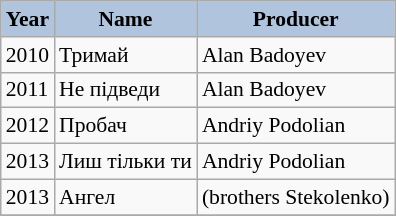<table class="wikitable" style="font-size:90%;">
<tr>
<th style="background:#B0C4DE;">Year</th>
<th style="background:#B0C4DE;">Name</th>
<th style="background:#B0C4DE;">Producer</th>
</tr>
<tr ---->
<td>2010</td>
<td>Тримай</td>
<td>Alan Badoyev</td>
</tr>
<tr ---->
<td>2011</td>
<td>Не підведи</td>
<td>Alan Badoyev</td>
</tr>
<tr ---->
<td>2012</td>
<td>Пробач</td>
<td>Andriy Podolian</td>
</tr>
<tr ---->
<td>2013</td>
<td>Лиш тільки ти</td>
<td>Andriy Podolian</td>
</tr>
<tr ---->
<td>2013</td>
<td>Ангел</td>
<td>(brothers Stekolenko)</td>
</tr>
<tr ---->
</tr>
</table>
